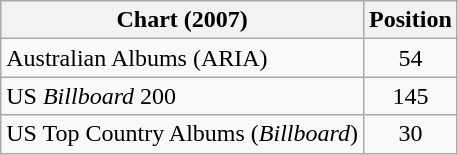<table class="wikitable sortable">
<tr>
<th>Chart (2007)</th>
<th>Position</th>
</tr>
<tr>
<td>Australian Albums (ARIA)</td>
<td style="text-align:center;">54</td>
</tr>
<tr>
<td>US <em>Billboard</em> 200</td>
<td style="text-align:center;">145</td>
</tr>
<tr>
<td>US Top Country Albums (<em>Billboard</em>)</td>
<td style="text-align:center;">30</td>
</tr>
</table>
